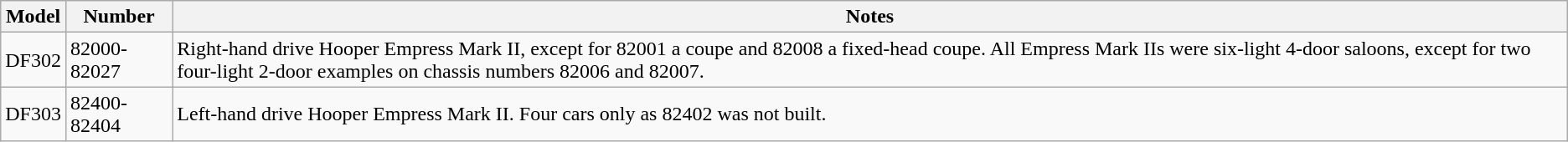<table class="wikitable">
<tr>
<th>Model</th>
<th>Number</th>
<th>Notes</th>
</tr>
<tr>
<td>DF302</td>
<td>82000-82027</td>
<td>Right-hand drive Hooper Empress Mark II, except for 82001 a coupe and 82008 a fixed-head coupe.  All Empress Mark IIs were six-light 4-door saloons, except for two four-light 2-door examples on chassis numbers 82006 and 82007.</td>
</tr>
<tr>
<td>DF303</td>
<td>82400-82404</td>
<td>Left-hand drive Hooper Empress Mark II. Four cars only as 82402 was not built.</td>
</tr>
</table>
